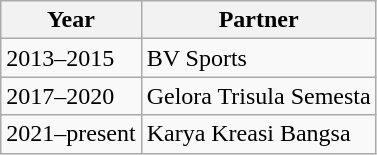<table class="wikitable">
<tr>
<th>Year</th>
<th>Partner</th>
</tr>
<tr>
<td>2013–2015</td>
<td>BV Sports</td>
</tr>
<tr>
<td>2017–2020</td>
<td>Gelora Trisula Semesta</td>
</tr>
<tr>
<td>2021–present</td>
<td>Karya Kreasi Bangsa</td>
</tr>
</table>
